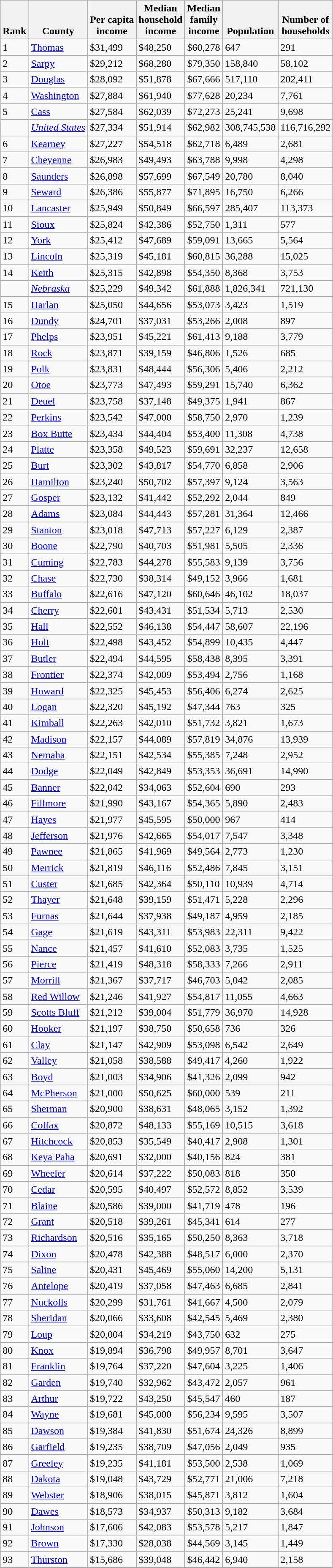<table class="wikitable sortable">
<tr valign=bottom>
<th>Rank</th>
<th>County</th>
<th>Per capita<br>income</th>
<th>Median<br>household<br>income</th>
<th>Median<br>family<br>income</th>
<th>Population</th>
<th>Number of<br>households</th>
</tr>
<tr>
<td>1</td>
<td><a href='#'>Thomas</a></td>
<td>$31,499</td>
<td>$48,250</td>
<td>$60,278</td>
<td>647</td>
<td>291</td>
</tr>
<tr>
<td>2</td>
<td><a href='#'>Sarpy</a></td>
<td>$29,212</td>
<td>$68,280</td>
<td>$79,350</td>
<td>158,840</td>
<td>58,102</td>
</tr>
<tr>
<td>3</td>
<td><a href='#'>Douglas</a></td>
<td>$28,092</td>
<td>$51,878</td>
<td>$67,666</td>
<td>517,110</td>
<td>202,411</td>
</tr>
<tr>
<td>4</td>
<td><a href='#'>Washington</a></td>
<td>$27,884</td>
<td>$61,940</td>
<td>$77,628</td>
<td>20,234</td>
<td>7,761</td>
</tr>
<tr>
<td>5</td>
<td><a href='#'>Cass</a></td>
<td>$27,584</td>
<td>$62,039</td>
<td>$72,273</td>
<td>25,241</td>
<td>9,698</td>
</tr>
<tr>
<td></td>
<td><em><a href='#'>United States</a></em></td>
<td>$27,334</td>
<td>$51,914</td>
<td>$62,982</td>
<td>308,745,538</td>
<td>116,716,292</td>
</tr>
<tr>
<td>6</td>
<td><a href='#'>Kearney</a></td>
<td>$27,227</td>
<td>$54,518</td>
<td>$62,718</td>
<td>6,489</td>
<td>2,681</td>
</tr>
<tr>
<td>7</td>
<td><a href='#'>Cheyenne</a></td>
<td>$26,983</td>
<td>$49,493</td>
<td>$63,788</td>
<td>9,998</td>
<td>4,298</td>
</tr>
<tr>
<td>8</td>
<td><a href='#'>Saunders</a></td>
<td>$26,898</td>
<td>$57,699</td>
<td>$67,549</td>
<td>20,780</td>
<td>8,040</td>
</tr>
<tr>
<td>9</td>
<td><a href='#'>Seward</a></td>
<td>$26,386</td>
<td>$55,877</td>
<td>$71,895</td>
<td>16,750</td>
<td>6,266</td>
</tr>
<tr>
<td>10</td>
<td><a href='#'>Lancaster</a></td>
<td>$25,949</td>
<td>$50,849</td>
<td>$66,597</td>
<td>285,407</td>
<td>113,373</td>
</tr>
<tr>
<td>11</td>
<td><a href='#'>Sioux</a></td>
<td>$25,824</td>
<td>$42,386</td>
<td>$52,750</td>
<td>1,311</td>
<td>577</td>
</tr>
<tr>
<td>12</td>
<td><a href='#'>York</a></td>
<td>$25,412</td>
<td>$47,689</td>
<td>$59,091</td>
<td>13,665</td>
<td>5,564</td>
</tr>
<tr>
<td>13</td>
<td><a href='#'>Lincoln</a></td>
<td>$25,319</td>
<td>$45,181</td>
<td>$60,815</td>
<td>36,288</td>
<td>15,025</td>
</tr>
<tr>
<td>14</td>
<td><a href='#'>Keith</a></td>
<td>$25,315</td>
<td>$42,898</td>
<td>$54,350</td>
<td>8,368</td>
<td>3,753</td>
</tr>
<tr>
<td></td>
<td><em><a href='#'>Nebraska</a></em></td>
<td>$25,229</td>
<td>$49,342</td>
<td>$61,888</td>
<td>1,826,341</td>
<td>721,130</td>
</tr>
<tr>
<td>15</td>
<td><a href='#'>Harlan</a></td>
<td>$25,050</td>
<td>$44,656</td>
<td>$53,073</td>
<td>3,423</td>
<td>1,519</td>
</tr>
<tr>
<td>16</td>
<td><a href='#'>Dundy</a></td>
<td>$24,701</td>
<td>$37,031</td>
<td>$53,266</td>
<td>2,008</td>
<td>897</td>
</tr>
<tr>
<td>17</td>
<td><a href='#'>Phelps</a></td>
<td>$23,951</td>
<td>$45,221</td>
<td>$61,413</td>
<td>9,188</td>
<td>3,779</td>
</tr>
<tr>
<td>18</td>
<td><a href='#'>Rock</a></td>
<td>$23,871</td>
<td>$39,159</td>
<td>$46,806</td>
<td>1,526</td>
<td>685</td>
</tr>
<tr>
<td>19</td>
<td><a href='#'>Polk</a></td>
<td>$23,831</td>
<td>$48,444</td>
<td>$56,306</td>
<td>5,406</td>
<td>2,212</td>
</tr>
<tr>
<td>20</td>
<td><a href='#'>Otoe</a></td>
<td>$23,773</td>
<td>$47,493</td>
<td>$59,291</td>
<td>15,740</td>
<td>6,362</td>
</tr>
<tr>
<td>21</td>
<td><a href='#'>Deuel</a></td>
<td>$23,758</td>
<td>$37,148</td>
<td>$49,375</td>
<td>1,941</td>
<td>867</td>
</tr>
<tr>
<td>22</td>
<td><a href='#'>Perkins</a></td>
<td>$23,542</td>
<td>$47,000</td>
<td>$58,750</td>
<td>2,970</td>
<td>1,239</td>
</tr>
<tr>
<td>23</td>
<td><a href='#'>Box Butte</a></td>
<td>$23,434</td>
<td>$44,404</td>
<td>$53,400</td>
<td>11,308</td>
<td>4,738</td>
</tr>
<tr>
<td>24</td>
<td><a href='#'>Platte</a></td>
<td>$23,358</td>
<td>$49,523</td>
<td>$59,691</td>
<td>32,237</td>
<td>12,658</td>
</tr>
<tr>
<td>25</td>
<td><a href='#'>Burt</a></td>
<td>$23,302</td>
<td>$43,817</td>
<td>$54,770</td>
<td>6,858</td>
<td>2,906</td>
</tr>
<tr>
<td>26</td>
<td><a href='#'>Hamilton</a></td>
<td>$23,240</td>
<td>$50,702</td>
<td>$57,397</td>
<td>9,124</td>
<td>3,563</td>
</tr>
<tr>
<td>27</td>
<td><a href='#'>Gosper</a></td>
<td>$23,132</td>
<td>$41,442</td>
<td>$52,292</td>
<td>2,044</td>
<td>849</td>
</tr>
<tr>
<td>28</td>
<td><a href='#'>Adams</a></td>
<td>$23,084</td>
<td>$44,443</td>
<td>$57,281</td>
<td>31,364</td>
<td>12,466</td>
</tr>
<tr>
<td>29</td>
<td><a href='#'>Stanton</a></td>
<td>$23,018</td>
<td>$47,713</td>
<td>$57,227</td>
<td>6,129</td>
<td>2,387</td>
</tr>
<tr>
<td>30</td>
<td><a href='#'>Boone</a></td>
<td>$22,790</td>
<td>$40,703</td>
<td>$51,981</td>
<td>5,505</td>
<td>2,336</td>
</tr>
<tr>
<td>31</td>
<td><a href='#'>Cuming</a></td>
<td>$22,783</td>
<td>$44,278</td>
<td>$55,583</td>
<td>9,139</td>
<td>3,756</td>
</tr>
<tr>
<td>32</td>
<td><a href='#'>Chase</a></td>
<td>$22,730</td>
<td>$38,314</td>
<td>$49,152</td>
<td>3,966</td>
<td>1,681</td>
</tr>
<tr>
<td>33</td>
<td><a href='#'>Buffalo</a></td>
<td>$22,616</td>
<td>$47,120</td>
<td>$60,646</td>
<td>46,102</td>
<td>18,037</td>
</tr>
<tr>
<td>34</td>
<td><a href='#'>Cherry</a></td>
<td>$22,601</td>
<td>$43,431</td>
<td>$51,534</td>
<td>5,713</td>
<td>2,530</td>
</tr>
<tr>
<td>35</td>
<td><a href='#'>Hall</a></td>
<td>$22,552</td>
<td>$46,138</td>
<td>$54,447</td>
<td>58,607</td>
<td>22,196</td>
</tr>
<tr>
<td>36</td>
<td><a href='#'>Holt</a></td>
<td>$22,498</td>
<td>$43,452</td>
<td>$54,899</td>
<td>10,435</td>
<td>4,447</td>
</tr>
<tr>
<td>37</td>
<td><a href='#'>Butler</a></td>
<td>$22,494</td>
<td>$44,595</td>
<td>$58,438</td>
<td>8,395</td>
<td>3,391</td>
</tr>
<tr>
<td>38</td>
<td><a href='#'>Frontier</a></td>
<td>$22,374</td>
<td>$42,009</td>
<td>$53,494</td>
<td>2,756</td>
<td>1,168</td>
</tr>
<tr>
<td>39</td>
<td><a href='#'>Howard</a></td>
<td>$22,325</td>
<td>$45,453</td>
<td>$56,406</td>
<td>6,274</td>
<td>2,625</td>
</tr>
<tr>
<td>40</td>
<td><a href='#'>Logan</a></td>
<td>$22,320</td>
<td>$45,192</td>
<td>$47,344</td>
<td>763</td>
<td>325</td>
</tr>
<tr>
<td>41</td>
<td><a href='#'>Kimball</a></td>
<td>$22,263</td>
<td>$42,010</td>
<td>$51,732</td>
<td>3,821</td>
<td>1,673</td>
</tr>
<tr>
<td>42</td>
<td><a href='#'>Madison</a></td>
<td>$22,157</td>
<td>$44,089</td>
<td>$57,819</td>
<td>34,876</td>
<td>13,939</td>
</tr>
<tr>
<td>43</td>
<td><a href='#'>Nemaha</a></td>
<td>$22,151</td>
<td>$42,534</td>
<td>$55,385</td>
<td>7,248</td>
<td>2,952</td>
</tr>
<tr>
<td>44</td>
<td><a href='#'>Dodge</a></td>
<td>$22,049</td>
<td>$42,849</td>
<td>$53,353</td>
<td>36,691</td>
<td>14,990</td>
</tr>
<tr>
<td>45</td>
<td><a href='#'>Banner</a></td>
<td>$22,042</td>
<td>$34,063</td>
<td>$52,604</td>
<td>690</td>
<td>293</td>
</tr>
<tr>
<td>46</td>
<td><a href='#'>Fillmore</a></td>
<td>$21,990</td>
<td>$43,167</td>
<td>$54,365</td>
<td>5,890</td>
<td>2,483</td>
</tr>
<tr>
<td>47</td>
<td><a href='#'>Hayes</a></td>
<td>$21,977</td>
<td>$45,595</td>
<td>$50,000</td>
<td>967</td>
<td>414</td>
</tr>
<tr>
<td>48</td>
<td><a href='#'>Jefferson</a></td>
<td>$21,976</td>
<td>$42,665</td>
<td>$54,017</td>
<td>7,547</td>
<td>3,348</td>
</tr>
<tr>
<td>49</td>
<td><a href='#'>Pawnee</a></td>
<td>$21,865</td>
<td>$41,969</td>
<td>$49,564</td>
<td>2,773</td>
<td>1,230</td>
</tr>
<tr>
<td>50</td>
<td><a href='#'>Merrick</a></td>
<td>$21,819</td>
<td>$46,116</td>
<td>$52,486</td>
<td>7,845</td>
<td>3,151</td>
</tr>
<tr>
<td>51</td>
<td><a href='#'>Custer</a></td>
<td>$21,685</td>
<td>$42,364</td>
<td>$50,110</td>
<td>10,939</td>
<td>4,714</td>
</tr>
<tr>
<td>52</td>
<td><a href='#'>Thayer</a></td>
<td>$21,648</td>
<td>$39,159</td>
<td>$51,471</td>
<td>5,228</td>
<td>2,296</td>
</tr>
<tr>
<td>53</td>
<td><a href='#'>Furnas</a></td>
<td>$21,644</td>
<td>$37,938</td>
<td>$49,187</td>
<td>4,959</td>
<td>2,185</td>
</tr>
<tr>
<td>54</td>
<td><a href='#'>Gage</a></td>
<td>$21,619</td>
<td>$43,311</td>
<td>$53,983</td>
<td>22,311</td>
<td>9,422</td>
</tr>
<tr>
<td>55</td>
<td><a href='#'>Nance</a></td>
<td>$21,457</td>
<td>$41,610</td>
<td>$52,083</td>
<td>3,735</td>
<td>1,525</td>
</tr>
<tr>
<td>56</td>
<td><a href='#'>Pierce</a></td>
<td>$21,419</td>
<td>$48,318</td>
<td>$58,333</td>
<td>7,266</td>
<td>2,911</td>
</tr>
<tr>
<td>57</td>
<td><a href='#'>Morrill</a></td>
<td>$21,367</td>
<td>$37,717</td>
<td>$46,703</td>
<td>5,042</td>
<td>2,085</td>
</tr>
<tr>
<td>58</td>
<td><a href='#'>Red Willow</a></td>
<td>$21,246</td>
<td>$41,927</td>
<td>$54,817</td>
<td>11,055</td>
<td>4,663</td>
</tr>
<tr>
<td>59</td>
<td><a href='#'>Scotts Bluff</a></td>
<td>$21,212</td>
<td>$39,004</td>
<td>$51,779</td>
<td>36,970</td>
<td>14,928</td>
</tr>
<tr>
<td>60</td>
<td><a href='#'>Hooker</a></td>
<td>$21,197</td>
<td>$38,750</td>
<td>$50,658</td>
<td>736</td>
<td>326</td>
</tr>
<tr>
<td>61</td>
<td><a href='#'>Clay</a></td>
<td>$21,147</td>
<td>$42,909</td>
<td>$53,098</td>
<td>6,542</td>
<td>2,649</td>
</tr>
<tr>
<td>62</td>
<td><a href='#'>Valley</a></td>
<td>$21,058</td>
<td>$38,588</td>
<td>$49,417</td>
<td>4,260</td>
<td>1,922</td>
</tr>
<tr>
<td>63</td>
<td><a href='#'>Boyd</a></td>
<td>$21,003</td>
<td>$34,906</td>
<td>$41,326</td>
<td>2,099</td>
<td>942</td>
</tr>
<tr>
<td>64</td>
<td><a href='#'>McPherson</a></td>
<td>$21,000</td>
<td>$50,625</td>
<td>$60,000</td>
<td>539</td>
<td>211</td>
</tr>
<tr>
<td>65</td>
<td><a href='#'>Sherman</a></td>
<td>$20,900</td>
<td>$38,631</td>
<td>$48,065</td>
<td>3,152</td>
<td>1,392</td>
</tr>
<tr>
<td>66</td>
<td><a href='#'>Colfax</a></td>
<td>$20,872</td>
<td>$48,133</td>
<td>$55,169</td>
<td>10,515</td>
<td>3,618</td>
</tr>
<tr>
<td>67</td>
<td><a href='#'>Hitchcock</a></td>
<td>$20,853</td>
<td>$35,549</td>
<td>$40,417</td>
<td>2,908</td>
<td>1,301</td>
</tr>
<tr>
<td>68</td>
<td><a href='#'>Keya Paha</a></td>
<td>$20,691</td>
<td>$32,000</td>
<td>$40,156</td>
<td>824</td>
<td>381</td>
</tr>
<tr>
<td>69</td>
<td><a href='#'>Wheeler</a></td>
<td>$20,614</td>
<td>$37,222</td>
<td>$50,083</td>
<td>818</td>
<td>350</td>
</tr>
<tr>
<td>70</td>
<td><a href='#'>Cedar</a></td>
<td>$20,595</td>
<td>$40,497</td>
<td>$52,572</td>
<td>8,852</td>
<td>3,539</td>
</tr>
<tr>
<td>71</td>
<td><a href='#'>Blaine</a></td>
<td>$20,586</td>
<td>$39,000</td>
<td>$41,719</td>
<td>478</td>
<td>196</td>
</tr>
<tr>
<td>72</td>
<td><a href='#'>Grant</a></td>
<td>$20,518</td>
<td>$39,261</td>
<td>$45,341</td>
<td>614</td>
<td>277</td>
</tr>
<tr>
<td>73</td>
<td><a href='#'>Richardson</a></td>
<td>$20,516</td>
<td>$35,165</td>
<td>$50,250</td>
<td>8,363</td>
<td>3,718</td>
</tr>
<tr>
<td>74</td>
<td><a href='#'>Dixon</a></td>
<td>$20,478</td>
<td>$42,388</td>
<td>$48,517</td>
<td>6,000</td>
<td>2,370</td>
</tr>
<tr>
<td>75</td>
<td><a href='#'>Saline</a></td>
<td>$20,431</td>
<td>$45,469</td>
<td>$55,060</td>
<td>14,200</td>
<td>5,131</td>
</tr>
<tr>
<td>76</td>
<td><a href='#'>Antelope</a></td>
<td>$20,419</td>
<td>$37,058</td>
<td>$47,463</td>
<td>6,685</td>
<td>2,841</td>
</tr>
<tr>
<td>77</td>
<td><a href='#'>Nuckolls</a></td>
<td>$20,299</td>
<td>$31,761</td>
<td>$41,667</td>
<td>4,500</td>
<td>2,079</td>
</tr>
<tr>
<td>78</td>
<td><a href='#'>Sheridan</a></td>
<td>$20,066</td>
<td>$33,608</td>
<td>$42,545</td>
<td>5,469</td>
<td>2,380</td>
</tr>
<tr>
<td>79</td>
<td><a href='#'>Loup</a></td>
<td>$20,004</td>
<td>$34,219</td>
<td>$43,750</td>
<td>632</td>
<td>275</td>
</tr>
<tr>
<td>80</td>
<td><a href='#'>Knox</a></td>
<td>$19,894</td>
<td>$36,798</td>
<td>$49,957</td>
<td>8,701</td>
<td>3,647</td>
</tr>
<tr>
<td>81</td>
<td><a href='#'>Franklin</a></td>
<td>$19,764</td>
<td>$37,220</td>
<td>$47,604</td>
<td>3,225</td>
<td>1,406</td>
</tr>
<tr>
<td>82</td>
<td><a href='#'>Garden</a></td>
<td>$19,740</td>
<td>$32,962</td>
<td>$43,472</td>
<td>2,057</td>
<td>961</td>
</tr>
<tr>
<td>83</td>
<td><a href='#'>Arthur</a></td>
<td>$19,722</td>
<td>$43,250</td>
<td>$45,547</td>
<td>460</td>
<td>187</td>
</tr>
<tr>
<td>84</td>
<td><a href='#'>Wayne</a></td>
<td>$19,681</td>
<td>$45,000</td>
<td>$56,234</td>
<td>9,595</td>
<td>3,507</td>
</tr>
<tr>
<td>85</td>
<td><a href='#'>Dawson</a></td>
<td>$19,384</td>
<td>$41,830</td>
<td>$51,674</td>
<td>24,326</td>
<td>8,899</td>
</tr>
<tr>
<td>86</td>
<td><a href='#'>Garfield</a></td>
<td>$19,235</td>
<td>$38,709</td>
<td>$47,056</td>
<td>2,049</td>
<td>935</td>
</tr>
<tr>
<td>87</td>
<td><a href='#'>Greeley</a></td>
<td>$19,235</td>
<td>$41,181</td>
<td>$53,500</td>
<td>2,538</td>
<td>1,069</td>
</tr>
<tr>
<td>88</td>
<td><a href='#'>Dakota</a></td>
<td>$19,048</td>
<td>$43,729</td>
<td>$52,771</td>
<td>21,006</td>
<td>7,218</td>
</tr>
<tr>
<td>89</td>
<td><a href='#'>Webster</a></td>
<td>$18,906</td>
<td>$38,015</td>
<td>$45,871</td>
<td>3,812</td>
<td>1,604</td>
</tr>
<tr>
<td>90</td>
<td><a href='#'>Dawes</a></td>
<td>$18,573</td>
<td>$34,937</td>
<td>$50,313</td>
<td>9,182</td>
<td>3,684</td>
</tr>
<tr>
<td>91</td>
<td><a href='#'>Johnson</a></td>
<td>$17,606</td>
<td>$42,083</td>
<td>$53,578</td>
<td>5,217</td>
<td>1,847</td>
</tr>
<tr>
<td>92</td>
<td><a href='#'>Brown</a></td>
<td>$17,330</td>
<td>$28,038</td>
<td>$44,569</td>
<td>3,145</td>
<td>1,449</td>
</tr>
<tr>
<td>93</td>
<td><a href='#'>Thurston</a></td>
<td>$15,686</td>
<td>$39,048</td>
<td>$46,442</td>
<td>6,940</td>
<td>2,158</td>
</tr>
<tr>
</tr>
</table>
